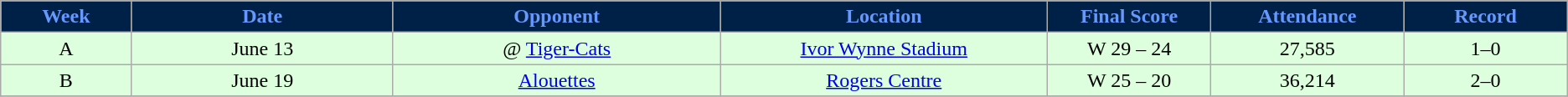<table class="wikitable sortable">
<tr>
<th style="background:#002147;color:#6699FF;" width="4%">Week</th>
<th style="background:#002147;color:#6699FF;" width="8%">Date</th>
<th style="background:#002147;color:#6699FF;" width="10%">Opponent</th>
<th style="background:#002147;color:#6699FF;" width="10%">Location</th>
<th style="background:#002147;color:#6699FF;" width="5%">Final Score</th>
<th style="background:#002147;color:#6699FF;" width="5%">Attendance</th>
<th style="background:#002147;color:#6699FF;" width="5%">Record</th>
</tr>
<tr align="center" bgcolor="#ddffdd">
<td>A</td>
<td>June 13</td>
<td>@ <a href='#'>Tiger-Cats</a></td>
<td><a href='#'>Ivor Wynne Stadium</a></td>
<td>W 29 – 24</td>
<td>27,585</td>
<td>1–0</td>
</tr>
<tr align="center" bgcolor="#ddffdd">
<td>B</td>
<td>June 19</td>
<td><a href='#'>Alouettes</a></td>
<td><a href='#'>Rogers Centre</a></td>
<td>W 25 – 20</td>
<td>36,214</td>
<td>2–0</td>
</tr>
<tr>
</tr>
</table>
